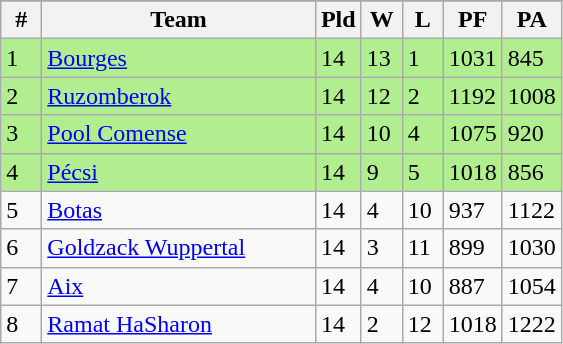<table class=wikitable>
<tr align=center>
</tr>
<tr>
<th width=20>#</th>
<th width=175>Team</th>
<th width=20>Pld</th>
<th width=20>W</th>
<th width=20>L</th>
<th width=30>PF</th>
<th width=30>PA</th>
</tr>
<tr bgcolor=B0EE90>
<td>1</td>
<td align="left"> <a href='#'>Bourges</a></td>
<td>14</td>
<td>13</td>
<td>1</td>
<td>1031</td>
<td>845</td>
</tr>
<tr bgcolor=B0EE90>
<td>2</td>
<td align="left"> <a href='#'>Ruzomberok</a></td>
<td>14</td>
<td>12</td>
<td>2</td>
<td>1192</td>
<td>1008</td>
</tr>
<tr bgcolor=B0EE90>
<td>3</td>
<td align="left"> <a href='#'>Pool Comense</a></td>
<td>14</td>
<td>10</td>
<td>4</td>
<td>1075</td>
<td>920</td>
</tr>
<tr bgcolor=B0EE90>
<td>4</td>
<td align="left"> <a href='#'>Pécsi</a></td>
<td>14</td>
<td>9</td>
<td>5</td>
<td>1018</td>
<td>856</td>
</tr>
<tr>
<td>5</td>
<td align="left"> <a href='#'>Botas</a></td>
<td>14</td>
<td>4</td>
<td>10</td>
<td>937</td>
<td>1122</td>
</tr>
<tr>
<td>6</td>
<td align="left"> <a href='#'>Goldzack Wuppertal</a></td>
<td>14</td>
<td>3</td>
<td>11</td>
<td>899</td>
<td>1030</td>
</tr>
<tr>
<td>7</td>
<td align="left"> <a href='#'>Aix</a></td>
<td>14</td>
<td>4</td>
<td>10</td>
<td>887</td>
<td>1054</td>
</tr>
<tr>
<td>8</td>
<td align="left"> <a href='#'>Ramat HaSharon</a></td>
<td>14</td>
<td>2</td>
<td>12</td>
<td>1018</td>
<td>1222</td>
</tr>
</table>
